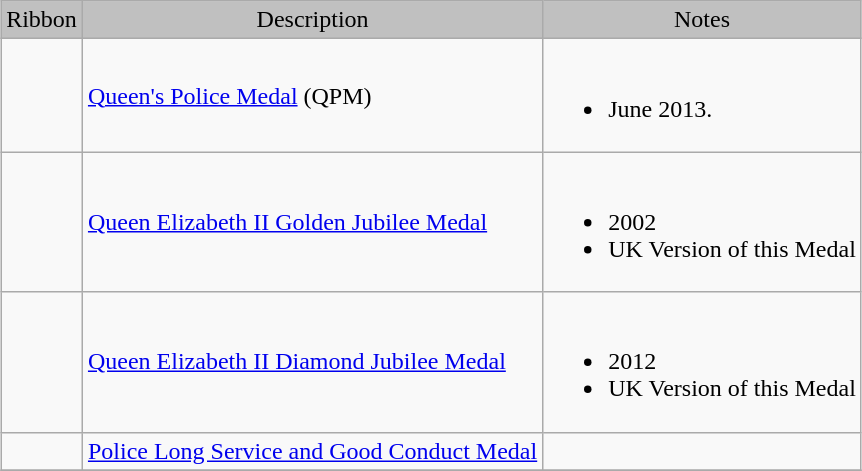<table class="wikitable" style="margin:1em auto;">
<tr style="background:silver;" align="center">
<td>Ribbon</td>
<td>Description</td>
<td>Notes</td>
</tr>
<tr>
<td></td>
<td><a href='#'>Queen's Police Medal</a> (QPM)</td>
<td><br><ul><li>June 2013.</li></ul></td>
</tr>
<tr>
<td></td>
<td><a href='#'>Queen Elizabeth II Golden Jubilee Medal</a></td>
<td><br><ul><li>2002</li><li>UK Version of this Medal</li></ul></td>
</tr>
<tr>
<td></td>
<td><a href='#'>Queen Elizabeth II Diamond Jubilee Medal</a></td>
<td><br><ul><li>2012</li><li>UK Version of this Medal</li></ul></td>
</tr>
<tr>
<td></td>
<td><a href='#'>Police Long Service and Good Conduct Medal</a></td>
<td></td>
</tr>
<tr>
</tr>
</table>
